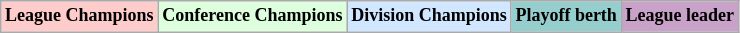<table class="wikitable"  style="text-align:center; font-size:75%;">
<tr>
<td style="background:#fcc;"><strong>League Champions</strong></td>
<td style="background:#dfd;"><strong>Conference Champions</strong></td>
<td style="background:#d0e7ff;"><strong>Division Champions</strong></td>
<td style="background:#96cdcd;"><strong>Playoff berth</strong></td>
<td style="background:#c8a2c8;"><strong>League leader</strong></td>
</tr>
</table>
